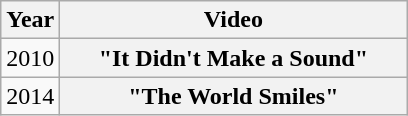<table class="wikitable plainrowheaders">
<tr>
<th>Year</th>
<th style="width:14em;">Video</th>
</tr>
<tr>
<td>2010</td>
<th scope="row">"It Didn't Make a Sound"</th>
</tr>
<tr>
<td>2014</td>
<th scope="row">"The World Smiles"</th>
</tr>
</table>
